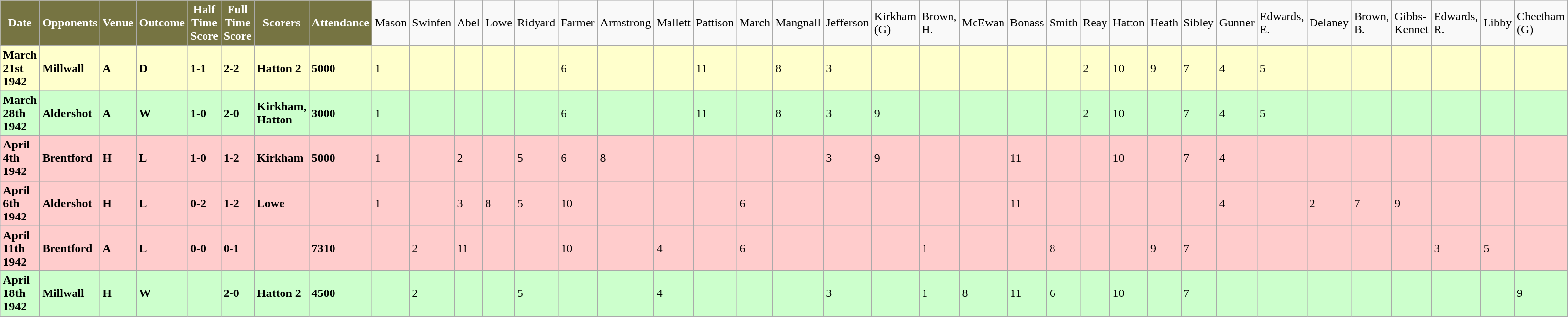<table class="wikitable">
<tr>
<th ! style="background:#767442; color:#FFFFFF; text-align:center;">Date</th>
<th ! style="background:#767442; color:#FFFFFF; text-align:center;">Opponents</th>
<th ! style="background:#767442; color:#FFFFFF; text-align:center;">Venue</th>
<th ! style="background:#767442; color:#FFFFFF; text-align:center;">Outcome</th>
<th ! style="background:#767442; color:#FFFFFF; text-align:center;">Half Time Score</th>
<th ! style="background:#767442; color:#FFFFFF; text-align:center;">Full Time Score</th>
<th ! style="background:#767442; color:#FFFFFF; text-align:center;">Scorers</th>
<th ! style="background:#767442; color:#FFFFFF; text-align:center;">Attendance</th>
<td>Mason</td>
<td>Swinfen</td>
<td>Abel</td>
<td>Lowe</td>
<td>Ridyard</td>
<td>Farmer</td>
<td>Armstrong</td>
<td>Mallett</td>
<td>Pattison</td>
<td>March</td>
<td>Mangnall</td>
<td>Jefferson</td>
<td>Kirkham (G)</td>
<td>Brown, H.</td>
<td>McEwan</td>
<td>Bonass</td>
<td>Smith</td>
<td>Reay</td>
<td>Hatton</td>
<td>Heath</td>
<td>Sibley</td>
<td>Gunner</td>
<td>Edwards, E.</td>
<td>Delaney</td>
<td>Brown, B.</td>
<td>Gibbs-Kennet</td>
<td>Edwards, R.</td>
<td>Libby</td>
<td>Cheetham (G)</td>
</tr>
<tr bgcolor="#FFFFCC">
<td><strong>March 21st 1942</strong></td>
<td><strong>Millwall</strong></td>
<td><strong>A</strong></td>
<td><strong>D</strong></td>
<td><strong>1-1</strong></td>
<td><strong>2-2</strong></td>
<td><strong>Hatton 2</strong></td>
<td><strong>5000</strong></td>
<td>1</td>
<td></td>
<td></td>
<td></td>
<td></td>
<td>6</td>
<td></td>
<td></td>
<td>11</td>
<td></td>
<td>8</td>
<td>3</td>
<td></td>
<td></td>
<td></td>
<td></td>
<td></td>
<td>2</td>
<td>10</td>
<td>9</td>
<td>7</td>
<td>4</td>
<td>5</td>
<td></td>
<td></td>
<td></td>
<td></td>
<td></td>
<td></td>
</tr>
<tr bgcolor="#CCFFCC">
<td><strong>March 28th 1942</strong></td>
<td><strong>Aldershot</strong></td>
<td><strong>A</strong></td>
<td><strong>W</strong></td>
<td><strong>1-0</strong></td>
<td><strong>2-0</strong></td>
<td><strong>Kirkham, Hatton</strong></td>
<td><strong>3000</strong></td>
<td>1</td>
<td></td>
<td></td>
<td></td>
<td></td>
<td>6</td>
<td></td>
<td></td>
<td>11</td>
<td></td>
<td>8</td>
<td>3</td>
<td>9</td>
<td></td>
<td></td>
<td></td>
<td></td>
<td>2</td>
<td>10</td>
<td></td>
<td>7</td>
<td>4</td>
<td>5</td>
<td></td>
<td></td>
<td></td>
<td></td>
<td></td>
<td></td>
</tr>
<tr bgcolor="#FFCCCC">
<td><strong>April 4th 1942</strong></td>
<td><strong>Brentford</strong></td>
<td><strong>H</strong></td>
<td><strong>L</strong></td>
<td><strong>1-0</strong></td>
<td><strong>1-2</strong></td>
<td><strong>Kirkham</strong></td>
<td><strong>5000</strong></td>
<td>1</td>
<td></td>
<td>2</td>
<td></td>
<td>5</td>
<td>6</td>
<td>8</td>
<td></td>
<td></td>
<td></td>
<td></td>
<td>3</td>
<td>9</td>
<td></td>
<td></td>
<td>11</td>
<td></td>
<td></td>
<td>10</td>
<td></td>
<td>7</td>
<td>4</td>
<td></td>
<td></td>
<td></td>
<td></td>
<td></td>
<td></td>
<td></td>
</tr>
<tr bgcolor="#FFCCCC">
<td><strong>April 6th 1942</strong></td>
<td><strong>Aldershot</strong></td>
<td><strong>H</strong></td>
<td><strong>L</strong></td>
<td><strong>0-2</strong></td>
<td><strong>1-2</strong></td>
<td><strong>Lowe</strong></td>
<td></td>
<td>1</td>
<td></td>
<td>3</td>
<td>8</td>
<td>5</td>
<td>10</td>
<td></td>
<td></td>
<td></td>
<td>6</td>
<td></td>
<td></td>
<td></td>
<td></td>
<td></td>
<td>11</td>
<td></td>
<td></td>
<td></td>
<td></td>
<td></td>
<td>4</td>
<td></td>
<td>2</td>
<td>7</td>
<td>9</td>
<td></td>
<td></td>
<td></td>
</tr>
<tr bgcolor="#FFCCCC">
<td><strong>April 11th 1942</strong></td>
<td><strong>Brentford</strong></td>
<td><strong>A</strong></td>
<td><strong>L</strong></td>
<td><strong>0-0</strong></td>
<td><strong>0-1</strong></td>
<td></td>
<td><strong>7310</strong></td>
<td></td>
<td>2</td>
<td>11</td>
<td></td>
<td></td>
<td>10</td>
<td></td>
<td>4</td>
<td></td>
<td>6</td>
<td></td>
<td></td>
<td></td>
<td>1</td>
<td></td>
<td></td>
<td>8</td>
<td></td>
<td></td>
<td>9</td>
<td>7</td>
<td></td>
<td></td>
<td></td>
<td></td>
<td></td>
<td>3</td>
<td>5</td>
<td></td>
</tr>
<tr bgcolor="#CCFFCC">
<td><strong>April 18th 1942</strong></td>
<td><strong>Millwall</strong></td>
<td><strong>H</strong></td>
<td><strong>W</strong></td>
<td></td>
<td><strong>2-0</strong></td>
<td><strong>Hatton 2</strong></td>
<td><strong>4500</strong></td>
<td></td>
<td>2</td>
<td></td>
<td></td>
<td>5</td>
<td></td>
<td></td>
<td>4</td>
<td></td>
<td></td>
<td></td>
<td>3</td>
<td></td>
<td>1</td>
<td>8</td>
<td>11</td>
<td>6</td>
<td></td>
<td>10</td>
<td></td>
<td>7</td>
<td></td>
<td></td>
<td></td>
<td></td>
<td></td>
<td></td>
<td></td>
<td>9</td>
</tr>
</table>
